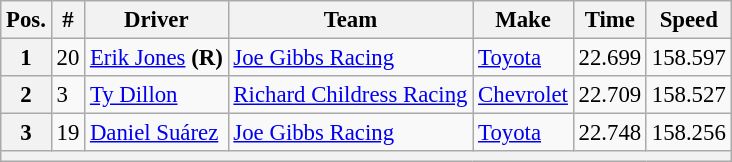<table class="wikitable" style="font-size:95%">
<tr>
<th>Pos.</th>
<th>#</th>
<th>Driver</th>
<th>Team</th>
<th>Make</th>
<th>Time</th>
<th>Speed</th>
</tr>
<tr>
<th>1</th>
<td>20</td>
<td><a href='#'>Erik Jones</a> <strong>(R)</strong></td>
<td><a href='#'>Joe Gibbs Racing</a></td>
<td><a href='#'>Toyota</a></td>
<td>22.699</td>
<td>158.597</td>
</tr>
<tr>
<th>2</th>
<td>3</td>
<td><a href='#'>Ty Dillon</a></td>
<td><a href='#'>Richard Childress Racing</a></td>
<td><a href='#'>Chevrolet</a></td>
<td>22.709</td>
<td>158.527</td>
</tr>
<tr>
<th>3</th>
<td>19</td>
<td><a href='#'>Daniel Suárez</a></td>
<td><a href='#'>Joe Gibbs Racing</a></td>
<td><a href='#'>Toyota</a></td>
<td>22.748</td>
<td>158.256</td>
</tr>
<tr>
<th colspan="7"></th>
</tr>
</table>
